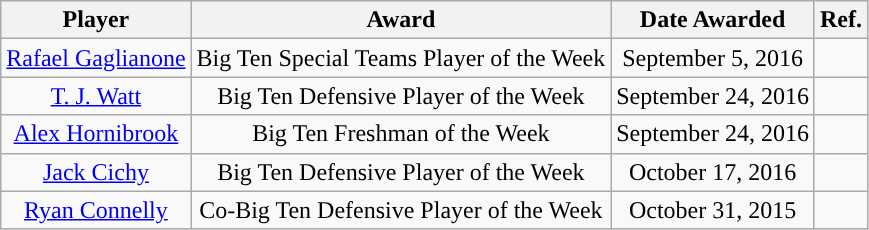<table class="wikitable sortable sortable" style="text-align: center">
<tr align=center>
<th>Player</th>
<th>Award</th>
<th>Date Awarded</th>
<th>Ref.</th>
</tr>
<tr>
<td><a href='#'>Rafael Gaglianone</a></td>
<td>Big Ten Special Teams Player of the Week</td>
<td>September 5, 2016</td>
<td></td>
</tr>
<tr>
<td><a href='#'>T. J. Watt</a></td>
<td>Big Ten Defensive Player of the Week</td>
<td>September 24, 2016</td>
<td></td>
</tr>
<tr>
<td><a href='#'>Alex Hornibrook</a></td>
<td>Big Ten Freshman of the Week</td>
<td>September 24, 2016</td>
<td></td>
</tr>
<tr>
<td><a href='#'>Jack Cichy</a></td>
<td>Big Ten Defensive Player of the Week</td>
<td>October 17, 2016</td>
<td></td>
</tr>
<tr>
<td><a href='#'>Ryan Connelly</a></td>
<td>Co-Big Ten Defensive Player of the Week</td>
<td>October 31, 2015</td>
<td></td>
</tr>
</table>
